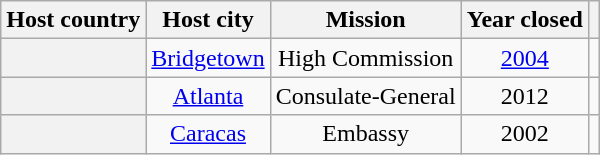<table class="wikitable plainrowheaders" style="text-align:center;">
<tr>
<th scope="col">Host country</th>
<th scope="col">Host city</th>
<th scope="col">Mission</th>
<th scope="col">Year closed</th>
<th scope="col"></th>
</tr>
<tr>
<th scope="row"></th>
<td><a href='#'>Bridgetown</a></td>
<td>High Commission</td>
<td><a href='#'>2004</a></td>
<td></td>
</tr>
<tr>
<th scope="row"></th>
<td><a href='#'>Atlanta</a></td>
<td>Consulate-General</td>
<td>2012</td>
<td></td>
</tr>
<tr>
<th scope="row"></th>
<td><a href='#'>Caracas</a></td>
<td>Embassy</td>
<td>2002</td>
<td></td>
</tr>
</table>
